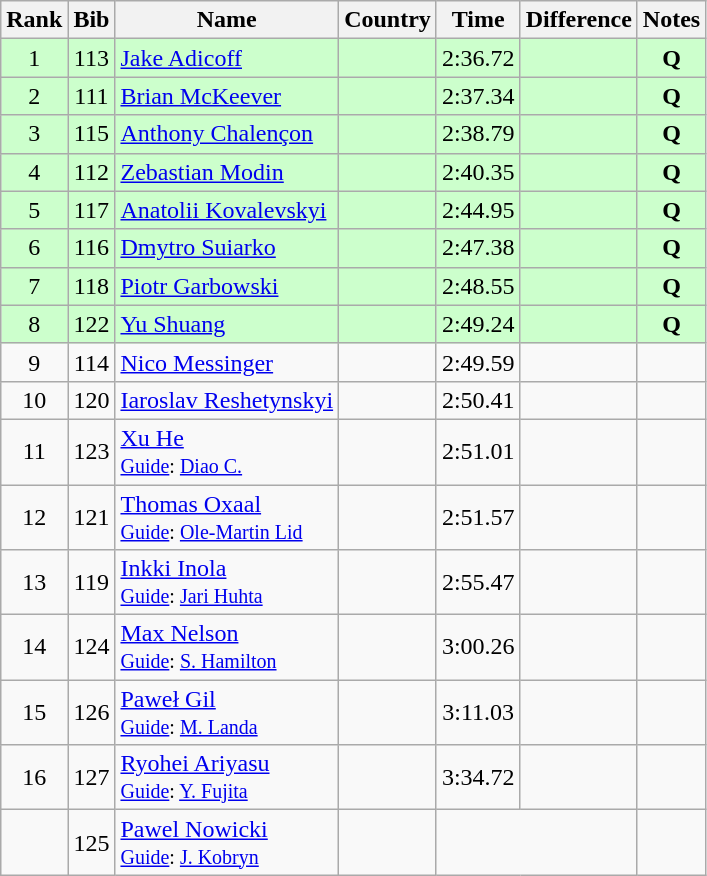<table class="wikitable sortable" style="text-align:center">
<tr>
<th>Rank</th>
<th>Bib</th>
<th>Name</th>
<th>Country</th>
<th>Time</th>
<th>Difference</th>
<th>Notes</th>
</tr>
<tr bgcolor=ccffcc>
<td>1</td>
<td>113</td>
<td align=left><a href='#'>Jake Adicoff</a><br></td>
<td align=left></td>
<td>2:36.72</td>
<td></td>
<td><strong>Q</strong></td>
</tr>
<tr bgcolor=ccffcc>
<td>2</td>
<td>111</td>
<td align=left><a href='#'>Brian McKeever</a><br></td>
<td align=left></td>
<td>2:37.34</td>
<td></td>
<td><strong>Q</strong></td>
</tr>
<tr bgcolor=ccffcc>
<td>3</td>
<td>115</td>
<td align=left><a href='#'>Anthony Chalençon</a><br></td>
<td align=left></td>
<td>2:38.79</td>
<td></td>
<td><strong>Q</strong></td>
</tr>
<tr bgcolor=ccffcc>
<td>4</td>
<td>112</td>
<td align=left><a href='#'>Zebastian Modin</a><br></td>
<td align=left></td>
<td>2:40.35</td>
<td></td>
<td><strong>Q</strong></td>
</tr>
<tr bgcolor=ccffcc>
<td>5</td>
<td>117</td>
<td align=left><a href='#'>Anatolii Kovalevskyi</a><br></td>
<td align=left></td>
<td>2:44.95</td>
<td></td>
<td><strong>Q</strong></td>
</tr>
<tr bgcolor=ccffcc>
<td>6</td>
<td>116</td>
<td align=left><a href='#'>Dmytro Suiarko</a><br></td>
<td align=left></td>
<td>2:47.38</td>
<td></td>
<td><strong>Q</strong></td>
</tr>
<tr bgcolor=ccffcc>
<td>7</td>
<td>118</td>
<td align=left><a href='#'>Piotr Garbowski</a><br></td>
<td align=left></td>
<td>2:48.55</td>
<td></td>
<td><strong>Q</strong></td>
</tr>
<tr bgcolor=ccffcc>
<td>8</td>
<td>122</td>
<td align=left><a href='#'>Yu Shuang</a><br></td>
<td align=left></td>
<td>2:49.24</td>
<td></td>
<td><strong>Q</strong></td>
</tr>
<tr>
<td>9</td>
<td>114</td>
<td align="left"><a href='#'>Nico Messinger</a><br></td>
<td align="left"></td>
<td>2:49.59</td>
<td></td>
<td></td>
</tr>
<tr>
<td>10</td>
<td>120</td>
<td align="left"><a href='#'>Iaroslav Reshetynskyi</a><br></td>
<td align="left"></td>
<td>2:50.41</td>
<td></td>
<td></td>
</tr>
<tr>
<td>11</td>
<td>123</td>
<td align="left"><a href='#'>Xu He</a><br><small><a href='#'>Guide</a>: <a href='#'>Diao C.</a> </small></td>
<td align="left"></td>
<td>2:51.01</td>
<td></td>
<td></td>
</tr>
<tr>
<td>12</td>
<td>121</td>
<td align="left"><a href='#'>Thomas Oxaal</a><br><small><a href='#'>Guide</a>: <a href='#'>Ole-Martin Lid</a> </small></td>
<td align="left"></td>
<td>2:51.57</td>
<td></td>
<td></td>
</tr>
<tr>
<td>13</td>
<td>119</td>
<td align="left"><a href='#'>Inkki Inola</a><br><small><a href='#'>Guide</a>: <a href='#'>Jari Huhta</a> </small></td>
<td align="left"></td>
<td>2:55.47</td>
<td></td>
<td></td>
</tr>
<tr>
<td>14</td>
<td>124</td>
<td align="left"><a href='#'>Max Nelson</a><br><small><a href='#'>Guide</a>: <a href='#'>S. Hamilton</a> </small></td>
<td align="left"></td>
<td>3:00.26</td>
<td></td>
<td></td>
</tr>
<tr>
<td>15</td>
<td>126</td>
<td align="left"><a href='#'>Paweł Gil</a><br><small><a href='#'>Guide</a>: <a href='#'>M. Landa</a> </small></td>
<td align="left"></td>
<td>3:11.03</td>
<td></td>
<td></td>
</tr>
<tr>
<td>16</td>
<td>127</td>
<td align="left"><a href='#'>Ryohei Ariyasu</a><br><small><a href='#'>Guide</a>: <a href='#'>Y. Fujita</a> </small></td>
<td align="left"></td>
<td>3:34.72</td>
<td></td>
<td></td>
</tr>
<tr>
<td></td>
<td>125</td>
<td align="left"><a href='#'>Pawel Nowicki</a><br><small><a href='#'>Guide</a>: <a href='#'>J. Kobryn</a> </small></td>
<td align="left"></td>
<td colspan=2></td>
<td></td>
</tr>
</table>
